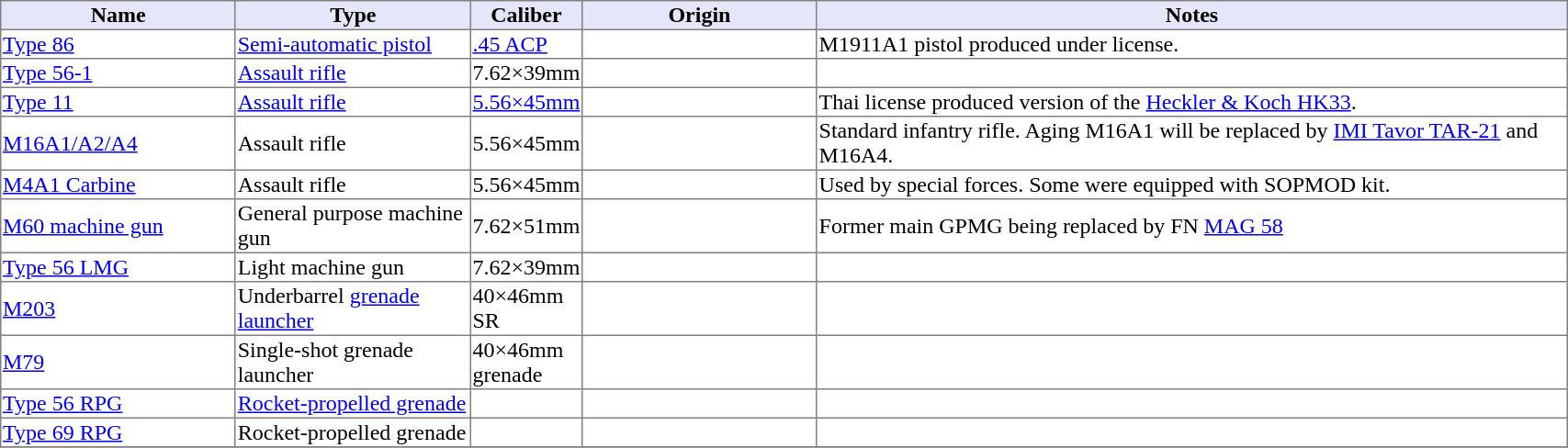<table border="1" style="border-collapse: collapse;" width="90%">
<tr bgcolor="#E6E6FA">
<th width="15%">Name</th>
<th width="15%">Type</th>
<th width="5%">Caliber</th>
<th width="15%">Origin</th>
<th>Notes</th>
</tr>
<tr>
<td><a href='#'>Type 86</a></td>
<td><a href='#'>Semi-automatic pistol</a></td>
<td><a href='#'>.45 ACP</a></td>
<td></td>
<td>M1911A1 pistol produced under license.</td>
</tr>
<tr>
<td><a href='#'>Type 56-1</a></td>
<td><a href='#'>Assault rifle</a></td>
<td>7.62×39mm</td>
<td></td>
<td></td>
</tr>
<tr>
<td><a href='#'>Type 11</a></td>
<td><a href='#'>Assault rifle</a></td>
<td><a href='#'>5.56×45mm</a></td>
<td></td>
<td>Thai license produced version of the <a href='#'>Heckler & Koch HK33</a>.</td>
</tr>
<tr>
<td><a href='#'>M16A1/A2/A4</a></td>
<td>Assault rifle</td>
<td>5.56×45mm</td>
<td></td>
<td>Standard infantry rifle. Aging M16A1 will be replaced by <a href='#'>IMI Tavor TAR-21</a> and M16A4.</td>
</tr>
<tr>
<td><a href='#'>M4A1 Carbine</a></td>
<td>Assault rifle</td>
<td>5.56×45mm</td>
<td></td>
<td>Used by special forces. Some were equipped with SOPMOD kit.</td>
</tr>
<tr>
<td><a href='#'>M60 machine gun</a></td>
<td>General purpose machine gun</td>
<td>7.62×51mm</td>
<td></td>
<td>Former main GPMG being replaced by FN <a href='#'>MAG 58</a></td>
</tr>
<tr>
<td><a href='#'>Type 56 LMG</a></td>
<td>Light machine gun</td>
<td>7.62×39mm</td>
<td></td>
<td></td>
</tr>
<tr>
<td><a href='#'>M203</a></td>
<td>Underbarrel <a href='#'>grenade launcher</a></td>
<td>40×46mm SR</td>
<td></td>
<td></td>
</tr>
<tr>
<td><a href='#'>M79</a></td>
<td>Single-shot grenade launcher</td>
<td>40×46mm grenade</td>
<td></td>
<td></td>
</tr>
<tr>
<td><a href='#'>Type 56 RPG</a></td>
<td><a href='#'>Rocket-propelled grenade</a></td>
<td></td>
<td></td>
<td></td>
</tr>
<tr>
<td><a href='#'>Type 69 RPG</a></td>
<td>Rocket-propelled grenade</td>
<td></td>
<td></td>
<td></td>
</tr>
<tr>
</tr>
</table>
